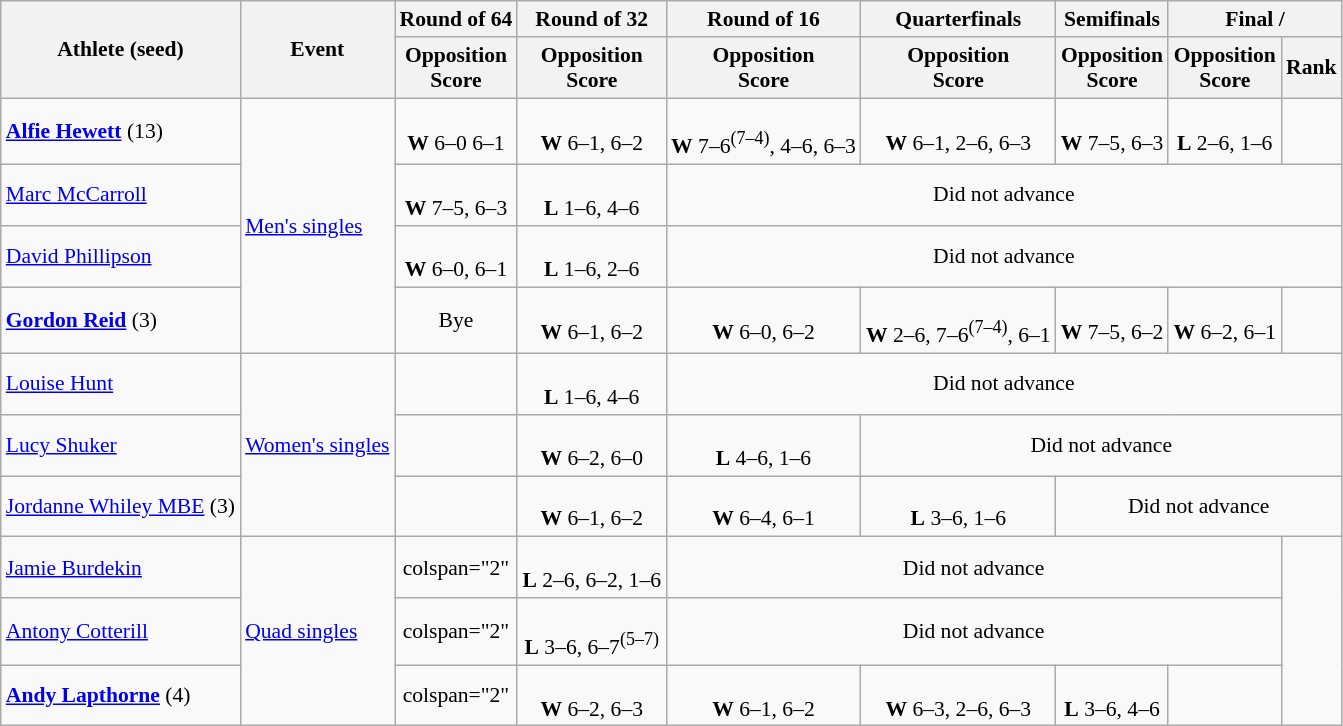<table class=wikitable style="font-size:90%">
<tr>
<th rowspan="2">Athlete (seed)</th>
<th rowspan="2">Event</th>
<th>Round of 64</th>
<th>Round of 32</th>
<th>Round of 16</th>
<th>Quarterfinals</th>
<th>Semifinals</th>
<th colspan="2">Final / </th>
</tr>
<tr>
<th>Opposition<br>Score</th>
<th>Opposition<br>Score</th>
<th>Opposition<br>Score</th>
<th>Opposition<br>Score</th>
<th>Opposition<br>Score</th>
<th>Opposition<br>Score</th>
<th>Rank</th>
</tr>
<tr align=center>
<td align=left><strong><a href='#'>Alfie Hewett</a></strong> (13)</td>
<td style="text-align:left;" rowspan="4"><a href='#'>Men's singles</a></td>
<td><br><strong>W</strong> 6–0 6–1</td>
<td><br><strong>W</strong> 6–1, 6–2</td>
<td><br><strong>W</strong> 7–6<sup>(7–4)</sup>, 4–6, 6–3</td>
<td><br><strong>W</strong> 6–1, 2–6, 6–3</td>
<td><br><strong>W</strong> 7–5, 6–3</td>
<td><br><strong>L</strong> 2–6, 1–6</td>
<td></td>
</tr>
<tr align=center>
<td align=left><a href='#'>Marc McCarroll</a></td>
<td><br><strong>W</strong> 7–5, 6–3</td>
<td><br><strong>L</strong> 1–6, 4–6</td>
<td colspan="5">Did not advance</td>
</tr>
<tr align=center>
<td align=left><a href='#'>David Phillipson</a></td>
<td><br><strong>W</strong> 6–0, 6–1</td>
<td><br><strong>L</strong> 1–6, 2–6</td>
<td colspan="5">Did not advance</td>
</tr>
<tr align=center>
<td align=left><strong><a href='#'>Gordon Reid</a></strong> (3)</td>
<td>Bye</td>
<td><br><strong>W</strong> 6–1, 6–2</td>
<td><br><strong>W</strong> 6–0, 6–2</td>
<td><br><strong>W</strong> 2–6, 7–6<sup>(7–4)</sup>, 6–1</td>
<td><br><strong>W</strong> 7–5, 6–2</td>
<td><br><strong>W</strong> 6–2, 6–1</td>
<td></td>
</tr>
<tr align=center>
<td align=left><a href='#'>Louise Hunt</a></td>
<td style="text-align:left;" rowspan="3"><a href='#'>Women's singles</a></td>
<td></td>
<td><br><strong>L</strong> 1–6, 4–6</td>
<td colspan="5">Did not advance</td>
</tr>
<tr align=center>
<td align=left><a href='#'>Lucy Shuker</a></td>
<td></td>
<td><br><strong>W</strong> 6–2, 6–0</td>
<td><br><strong>L</strong> 4–6, 1–6</td>
<td colspan="4">Did not advance</td>
</tr>
<tr align=center>
<td align=left><a href='#'>Jordanne Whiley MBE</a> (3)</td>
<td></td>
<td><br><strong>W</strong> 6–1, 6–2</td>
<td><br><strong>W</strong> 6–4, 6–1</td>
<td><br><strong>L</strong> 3–6, 1–6</td>
<td colspan="3">Did not advance</td>
</tr>
<tr align=center>
<td align=left><a href='#'>Jamie Burdekin</a></td>
<td style="text-align:left;" rowspan="3"><a href='#'>Quad singles</a></td>
<td>colspan="2" </td>
<td><br><strong>L</strong> 2–6, 6–2, 1–6</td>
<td colspan="4">Did not advance</td>
</tr>
<tr align=center>
<td align=left><a href='#'>Antony Cotterill</a></td>
<td>colspan="2" </td>
<td><br><strong>L</strong> 3–6, 6–7<sup>(5–7)</sup></td>
<td colspan="4">Did not advance</td>
</tr>
<tr align=center>
<td align=left><strong><a href='#'>Andy Lapthorne</a></strong> (4)</td>
<td>colspan="2" </td>
<td><br><strong>W</strong> 6–2, 6–3</td>
<td><br><strong>W</strong> 6–1, 6–2</td>
<td><br><strong>W</strong> 6–3, 2–6, 6–3</td>
<td><br><strong>L</strong> 3–6, 4–6</td>
<td></td>
</tr>
</table>
